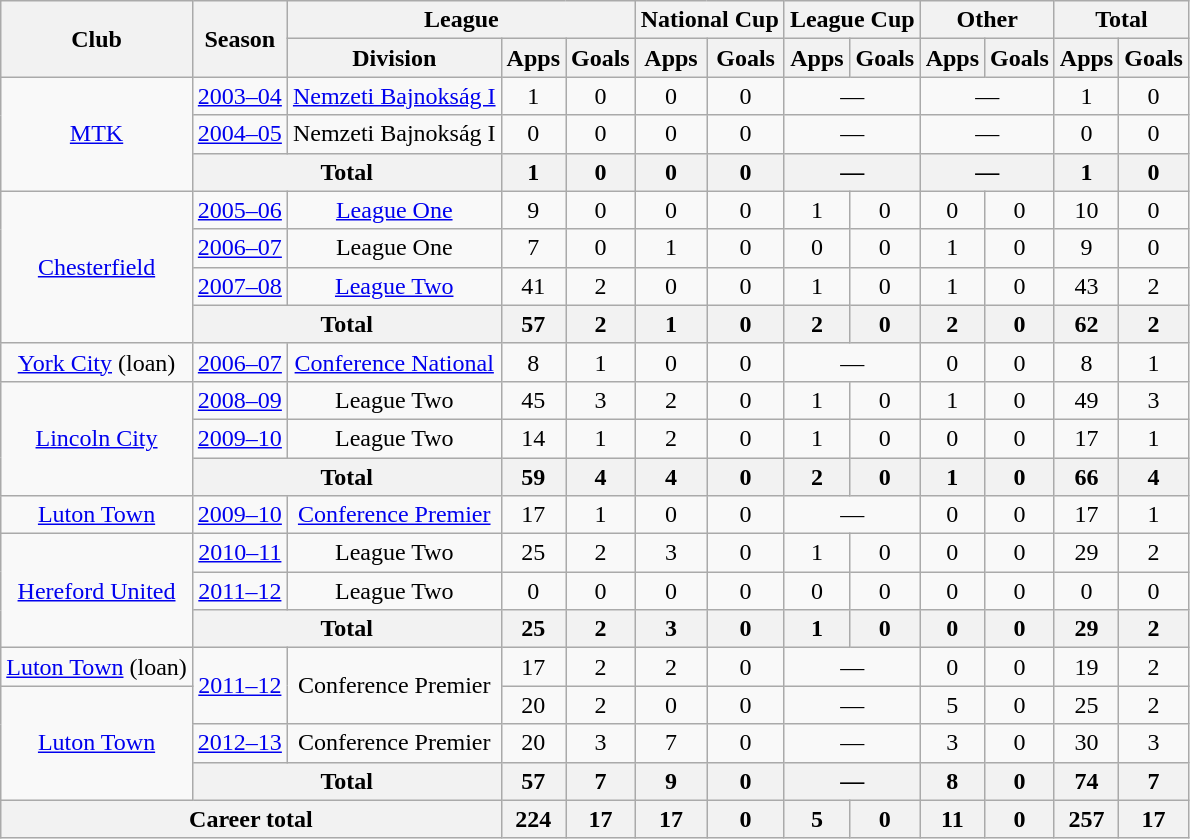<table class="wikitable" style="text-align: center;">
<tr>
<th rowspan="2">Club</th>
<th rowspan="2">Season</th>
<th colspan="3">League</th>
<th colspan="2">National Cup</th>
<th colspan="2">League Cup</th>
<th colspan="2">Other</th>
<th colspan="2">Total</th>
</tr>
<tr>
<th>Division</th>
<th>Apps</th>
<th>Goals</th>
<th>Apps</th>
<th>Goals</th>
<th>Apps</th>
<th>Goals</th>
<th>Apps</th>
<th>Goals</th>
<th>Apps</th>
<th>Goals</th>
</tr>
<tr>
<td rowspan="3" valign="center"><a href='#'>MTK</a></td>
<td><a href='#'>2003–04</a></td>
<td><a href='#'>Nemzeti Bajnokság I</a></td>
<td>1</td>
<td>0</td>
<td>0</td>
<td>0</td>
<td colspan="2">—</td>
<td colspan="2">—</td>
<td>1</td>
<td>0</td>
</tr>
<tr>
<td><a href='#'>2004–05</a></td>
<td>Nemzeti Bajnokság I</td>
<td>0</td>
<td>0</td>
<td>0</td>
<td>0</td>
<td colspan="2">—</td>
<td colspan="2">—</td>
<td>0</td>
<td>0</td>
</tr>
<tr>
<th colspan="2">Total</th>
<th>1</th>
<th>0</th>
<th>0</th>
<th>0</th>
<th colspan="2">—</th>
<th colspan="2">—</th>
<th>1</th>
<th>0</th>
</tr>
<tr>
<td rowspan="4" valign="center"><a href='#'>Chesterfield</a></td>
<td><a href='#'>2005–06</a></td>
<td><a href='#'>League One</a></td>
<td>9</td>
<td>0</td>
<td>0</td>
<td>0</td>
<td>1</td>
<td>0</td>
<td>0</td>
<td>0</td>
<td>10</td>
<td>0</td>
</tr>
<tr>
<td><a href='#'>2006–07</a></td>
<td>League One</td>
<td>7</td>
<td>0</td>
<td>1</td>
<td>0</td>
<td>0</td>
<td>0</td>
<td>1</td>
<td>0</td>
<td>9</td>
<td>0</td>
</tr>
<tr>
<td><a href='#'>2007–08</a></td>
<td><a href='#'>League Two</a></td>
<td>41</td>
<td>2</td>
<td>0</td>
<td>0</td>
<td>1</td>
<td>0</td>
<td>1</td>
<td>0</td>
<td>43</td>
<td>2</td>
</tr>
<tr>
<th colspan="2">Total</th>
<th>57</th>
<th>2</th>
<th>1</th>
<th>0</th>
<th>2</th>
<th>0</th>
<th>2</th>
<th>0</th>
<th>62</th>
<th>2</th>
</tr>
<tr>
<td rowspan="1" valign="center"><a href='#'>York City</a> (loan)</td>
<td><a href='#'>2006–07</a></td>
<td><a href='#'>Conference National</a></td>
<td>8</td>
<td>1</td>
<td>0</td>
<td>0</td>
<td colspan="2">—</td>
<td>0</td>
<td>0</td>
<td>8</td>
<td>1</td>
</tr>
<tr>
<td rowspan="3" valign="center"><a href='#'>Lincoln City</a></td>
<td><a href='#'>2008–09</a></td>
<td>League Two</td>
<td>45</td>
<td>3</td>
<td>2</td>
<td>0</td>
<td>1</td>
<td>0</td>
<td>1</td>
<td>0</td>
<td>49</td>
<td>3</td>
</tr>
<tr>
<td><a href='#'>2009–10</a></td>
<td>League Two</td>
<td>14</td>
<td>1</td>
<td>2</td>
<td>0</td>
<td>1</td>
<td>0</td>
<td>0</td>
<td>0</td>
<td>17</td>
<td>1</td>
</tr>
<tr>
<th colspan="2">Total</th>
<th>59</th>
<th>4</th>
<th>4</th>
<th>0</th>
<th>2</th>
<th>0</th>
<th>1</th>
<th>0</th>
<th>66</th>
<th>4</th>
</tr>
<tr>
<td rowspan="1" valign="center"><a href='#'>Luton Town</a></td>
<td><a href='#'>2009–10</a></td>
<td><a href='#'>Conference Premier</a></td>
<td>17</td>
<td>1</td>
<td>0</td>
<td>0</td>
<td colspan="2">—</td>
<td>0</td>
<td>0</td>
<td>17</td>
<td>1</td>
</tr>
<tr>
<td rowspan="3" valign="center"><a href='#'>Hereford United</a></td>
<td><a href='#'>2010–11</a></td>
<td>League Two</td>
<td>25</td>
<td>2</td>
<td>3</td>
<td>0</td>
<td>1</td>
<td>0</td>
<td>0</td>
<td>0</td>
<td>29</td>
<td>2</td>
</tr>
<tr>
<td><a href='#'>2011–12</a></td>
<td>League Two</td>
<td>0</td>
<td>0</td>
<td>0</td>
<td>0</td>
<td>0</td>
<td>0</td>
<td>0</td>
<td>0</td>
<td>0</td>
<td>0</td>
</tr>
<tr>
<th colspan="2">Total</th>
<th>25</th>
<th>2</th>
<th>3</th>
<th>0</th>
<th>1</th>
<th>0</th>
<th>0</th>
<th>0</th>
<th>29</th>
<th>2</th>
</tr>
<tr>
<td rowspan="1" valign="center"><a href='#'>Luton Town</a> (loan)</td>
<td rowspan="2"><a href='#'>2011–12</a></td>
<td rowspan="2">Conference Premier</td>
<td>17</td>
<td>2</td>
<td>2</td>
<td>0</td>
<td colspan="2">—</td>
<td>0</td>
<td>0</td>
<td>19</td>
<td>2</td>
</tr>
<tr>
<td rowspan="3" valign="center"><a href='#'>Luton Town</a></td>
<td>20</td>
<td>2</td>
<td>0</td>
<td>0</td>
<td colspan="2">—</td>
<td>5</td>
<td>0</td>
<td>25</td>
<td>2</td>
</tr>
<tr>
<td><a href='#'>2012–13</a></td>
<td>Conference Premier</td>
<td>20</td>
<td>3</td>
<td>7</td>
<td>0</td>
<td colspan="2">—</td>
<td>3</td>
<td>0</td>
<td>30</td>
<td>3</td>
</tr>
<tr>
<th colspan="2">Total</th>
<th>57</th>
<th>7</th>
<th>9</th>
<th>0</th>
<th colspan="2">—</th>
<th>8</th>
<th>0</th>
<th>74</th>
<th>7</th>
</tr>
<tr>
<th colspan="3">Career total</th>
<th>224</th>
<th>17</th>
<th>17</th>
<th>0</th>
<th>5</th>
<th>0</th>
<th>11</th>
<th>0</th>
<th>257</th>
<th>17</th>
</tr>
</table>
